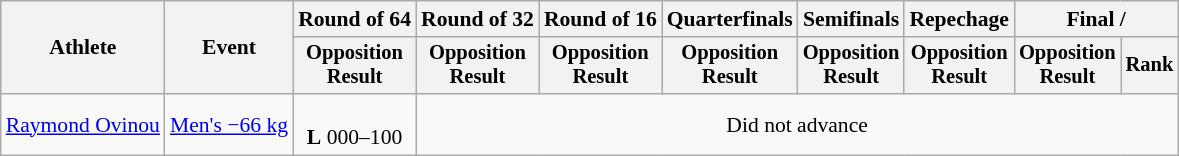<table class="wikitable" style="font-size:90%">
<tr>
<th rowspan="2">Athlete</th>
<th rowspan="2">Event</th>
<th>Round of 64</th>
<th>Round of 32</th>
<th>Round of 16</th>
<th>Quarterfinals</th>
<th>Semifinals</th>
<th>Repechage</th>
<th colspan=2>Final / </th>
</tr>
<tr style="font-size:95%">
<th>Opposition<br>Result</th>
<th>Opposition<br>Result</th>
<th>Opposition<br>Result</th>
<th>Opposition<br>Result</th>
<th>Opposition<br>Result</th>
<th>Opposition<br>Result</th>
<th>Opposition<br>Result</th>
<th>Rank</th>
</tr>
<tr align=center>
<td align=left><a href='#'>Raymond Ovinou</a></td>
<td align=left><a href='#'>Men's −66 kg</a></td>
<td><br><strong>L</strong> 000–100</td>
<td colspan=7>Did not advance</td>
</tr>
</table>
